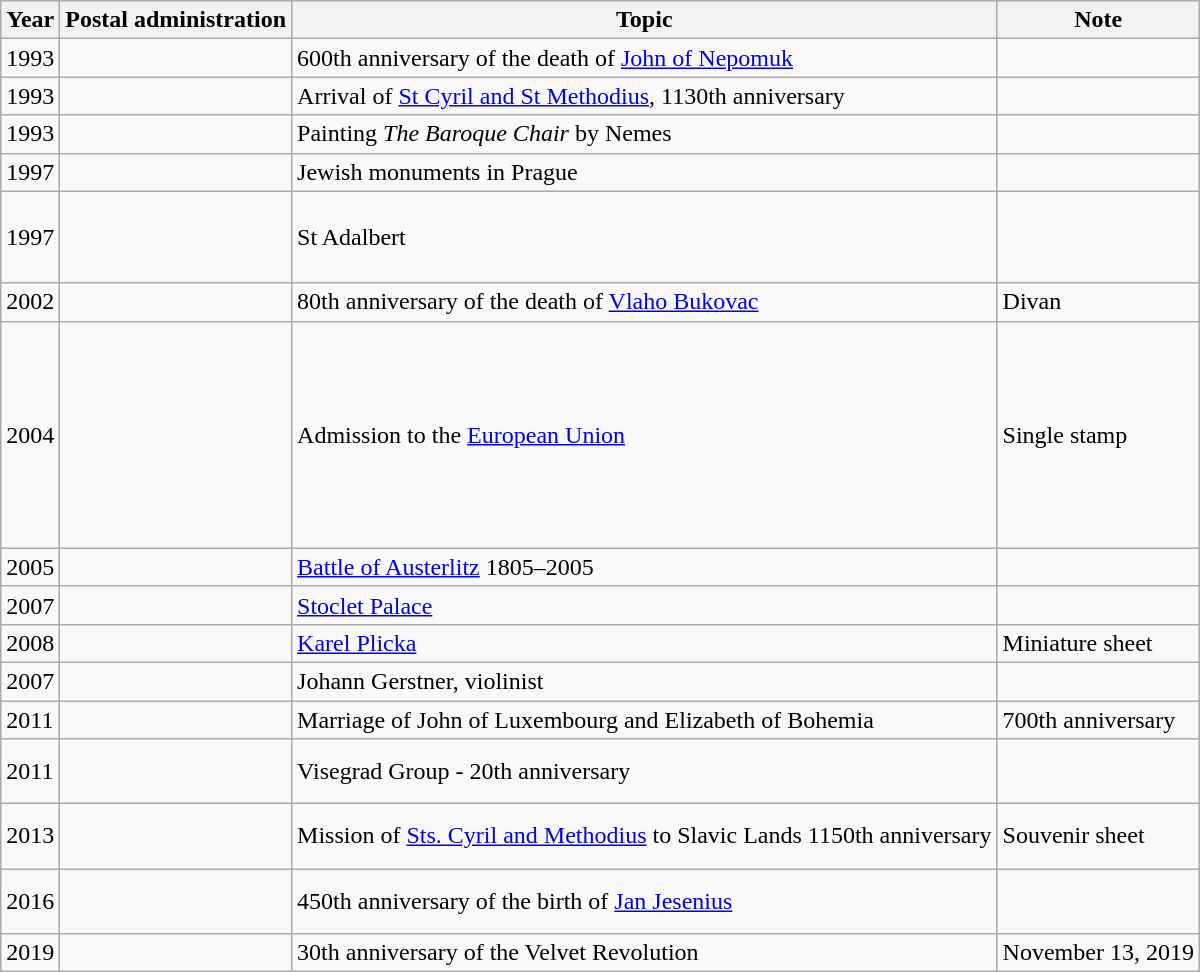<table class="wikitable">
<tr>
<th>Year</th>
<th>Postal administration</th>
<th>Topic</th>
<th>Note</th>
</tr>
<tr>
<td>1993</td>
<td><br></td>
<td>600th anniversary of the death of <a href='#'>John of Nepomuk</a></td>
<td></td>
</tr>
<tr>
<td>1993</td>
<td></td>
<td>Arrival of <a href='#'>St Cyril and St Methodius</a>, 1130th anniversary</td>
<td></td>
</tr>
<tr>
<td>1993</td>
<td><br></td>
<td>Painting <em>The Baroque Chair</em> by Nemes</td>
<td></td>
</tr>
<tr>
<td>1997</td>
<td></td>
<td>Jewish monuments in Prague</td>
<td></td>
</tr>
<tr>
<td>1997</td>
<td><br><br><br></td>
<td>St Adalbert</td>
<td></td>
</tr>
<tr>
<td>2002</td>
<td></td>
<td>80th anniversary of the death of <a href='#'>Vlaho Bukovac</a></td>
<td>Divan</td>
</tr>
<tr>
<td>2004</td>
<td><br><br><br><br><br><br><br><br></td>
<td>Admission to the <a href='#'>European Union</a></td>
<td>Single stamp</td>
</tr>
<tr>
<td>2005</td>
<td></td>
<td><a href='#'>Battle of Austerlitz</a> 1805–2005</td>
<td></td>
</tr>
<tr>
<td>2007</td>
<td></td>
<td><a href='#'>Stoclet Palace</a></td>
<td></td>
</tr>
<tr>
<td>2008</td>
<td></td>
<td><a href='#'>Karel Plicka</a></td>
<td>Miniature sheet</td>
</tr>
<tr>
<td>2007</td>
<td></td>
<td>Johann Gerstner, violinist</td>
<td></td>
</tr>
<tr>
<td>2011</td>
<td></td>
<td>Marriage of John of Luxembourg and Elizabeth of Bohemia</td>
<td>700th anniversary</td>
</tr>
<tr>
<td>2011</td>
<td><br><br></td>
<td>Visegrad Group - 20th anniversary</td>
<td></td>
</tr>
<tr>
<td>2013</td>
<td><br><br></td>
<td>Mission of <a href='#'>Sts. Cyril and Methodius</a> to Slavic Lands 1150th anniversary</td>
<td>Souvenir sheet</td>
</tr>
<tr>
<td>2016</td>
<td><br><br></td>
<td>450th anniversary of the birth of <a href='#'>Jan Jesenius</a></td>
<td></td>
</tr>
<tr>
<td>2019</td>
<td></td>
<td>30th anniversary of the Velvet Revolution</td>
<td>November 13, 2019</td>
</tr>
</table>
